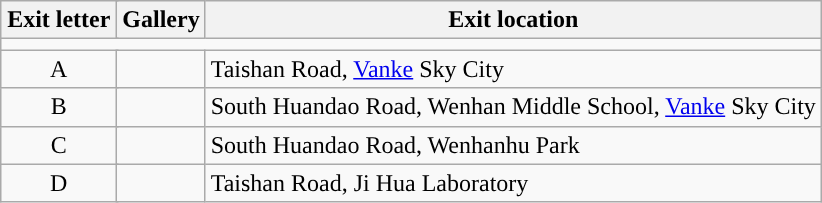<table class="wikitable">
<tr>
<th colspan=2 style="width:70px">Exit letter</th>
<th>Gallery</th>
<th>Exit location</th>
</tr>
<tr style="background:#">
<td colspan="4"></td>
</tr>
<tr>
<td colspan=2 align=center>A</td>
<td></td>
<td>Taishan Road, <a href='#'>Vanke</a> Sky City</td>
</tr>
<tr>
<td colspan=2 align=center>B</td>
<td></td>
<td>South Huandao Road, Wenhan Middle School, <a href='#'>Vanke</a> Sky City</td>
</tr>
<tr>
<td colspan=2 align=center>C</td>
<td></td>
<td>South Huandao Road, Wenhanhu Park</td>
</tr>
<tr>
<td colspan=2 align=center>D</td>
<td></td>
<td>Taishan Road, Ji Hua Laboratory</td>
</tr>
</table>
